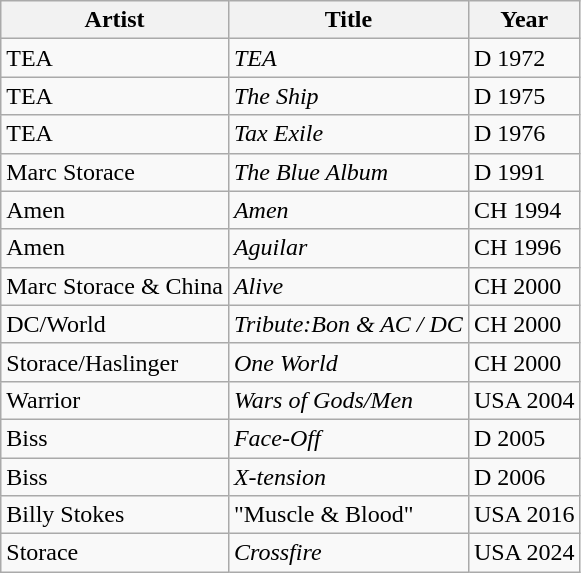<table class="wikitable">
<tr>
<th><strong>Artist</strong></th>
<th><strong>Title</strong></th>
<th><strong>Year</strong></th>
</tr>
<tr>
<td>TEA</td>
<td><em>TEA</em></td>
<td>D 1972</td>
</tr>
<tr>
<td>TEA</td>
<td><em>The Ship</em></td>
<td>D 1975</td>
</tr>
<tr>
<td>TEA</td>
<td><em>Tax Exile</em></td>
<td>D 1976</td>
</tr>
<tr>
<td>Marc Storace</td>
<td><em>The Blue Album</em></td>
<td>D 1991</td>
</tr>
<tr>
<td>Amen</td>
<td><em>Amen</em></td>
<td>CH 1994</td>
</tr>
<tr>
<td>Amen</td>
<td><em>Aguilar</em></td>
<td>CH 1996</td>
</tr>
<tr>
<td>Marc Storace & China</td>
<td><em>Alive</em></td>
<td>CH 2000</td>
</tr>
<tr>
<td>DC/World</td>
<td><em>Tribute:Bon & AC / DC</em></td>
<td>CH 2000</td>
</tr>
<tr>
<td>Storace/Haslinger</td>
<td><em>One World</em></td>
<td>CH 2000</td>
</tr>
<tr>
<td>Warrior</td>
<td><em>Wars of Gods/Men</em></td>
<td>USA 2004</td>
</tr>
<tr>
<td>Biss</td>
<td><em>Face-Off</em></td>
<td>D 2005</td>
</tr>
<tr>
<td>Biss</td>
<td><em>X-tension</em></td>
<td>D 2006</td>
</tr>
<tr>
<td>Billy Stokes</td>
<td>"Muscle & Blood"</td>
<td>USA 2016</td>
</tr>
<tr>
<td>Storace</td>
<td><em>Crossfire</em></td>
<td>USA 2024</td>
</tr>
</table>
